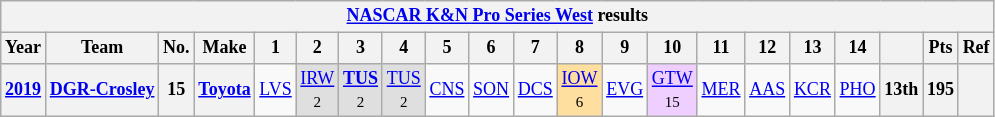<table class="wikitable" style="text-align:center; font-size:75%">
<tr>
<th colspan=21><a href='#'>NASCAR K&N Pro Series West</a> results</th>
</tr>
<tr>
<th>Year</th>
<th>Team</th>
<th>No.</th>
<th>Make</th>
<th>1</th>
<th>2</th>
<th>3</th>
<th>4</th>
<th>5</th>
<th>6</th>
<th>7</th>
<th>8</th>
<th>9</th>
<th>10</th>
<th>11</th>
<th>12</th>
<th>13</th>
<th>14</th>
<th></th>
<th>Pts</th>
<th>Ref</th>
</tr>
<tr>
<th><a href='#'>2019</a></th>
<th><a href='#'>DGR-Crosley</a></th>
<th>15</th>
<th><a href='#'>Toyota</a></th>
<td><a href='#'>LVS</a></td>
<td style="background:#DFDFDF;"><a href='#'>IRW</a><br><small>2</small></td>
<td style="background:#DFDFDF;"><strong><a href='#'>TUS</a></strong><br><small>2</small></td>
<td style="background:#DFDFDF;"><a href='#'>TUS</a><br><small>2</small></td>
<td><a href='#'>CNS</a></td>
<td><a href='#'>SON</a></td>
<td><a href='#'>DCS</a></td>
<td style="background:#FFDF9F;"><a href='#'>IOW</a><br><small>6</small></td>
<td><a href='#'>EVG</a></td>
<td style="background:#EFCFFF;"><a href='#'>GTW</a><br><small>15</small></td>
<td><a href='#'>MER</a></td>
<td><a href='#'>AAS</a></td>
<td><a href='#'>KCR</a></td>
<td><a href='#'>PHO</a></td>
<th>13th</th>
<th>195</th>
<th></th>
</tr>
</table>
